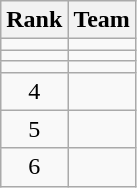<table class="wikitable">
<tr>
<th>Rank</th>
<th>Team</th>
</tr>
<tr>
<td align=center></td>
<td></td>
</tr>
<tr>
<td align=center></td>
<td></td>
</tr>
<tr>
<td align=center></td>
<td></td>
</tr>
<tr>
<td align=center>4</td>
<td></td>
</tr>
<tr>
<td align=center>5</td>
<td></td>
</tr>
<tr>
<td align=center>6</td>
<td></td>
</tr>
</table>
